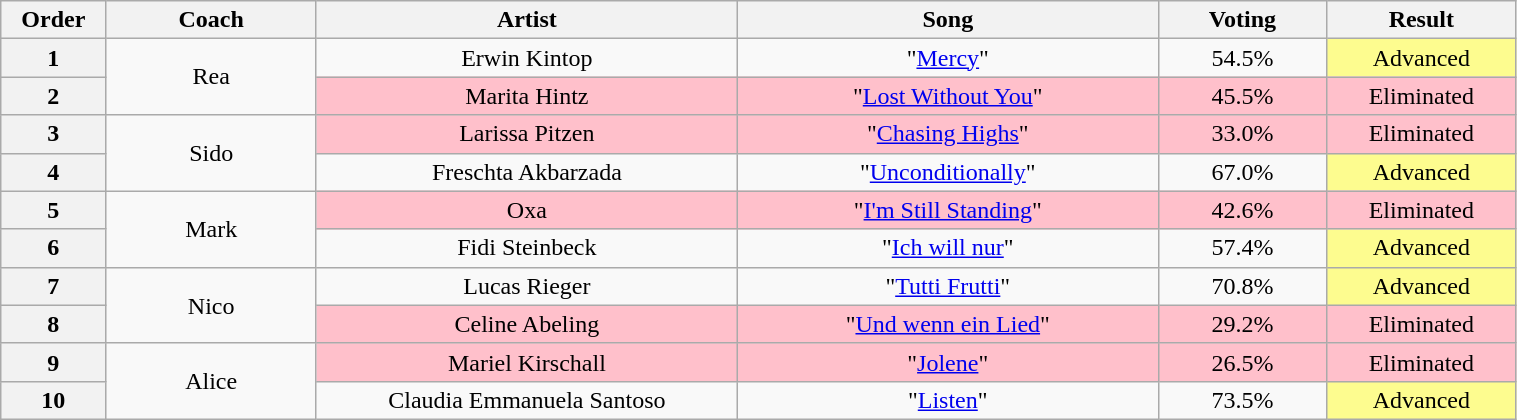<table class="wikitable" style="text-align:center; width:80%;">
<tr>
<th style="width:05%;">Order</th>
<th style="width:10%;">Coach</th>
<th style="width:20%;">Artist</th>
<th style="width:20%;">Song</th>
<th style="width:08%;">Voting</th>
<th style="width:09%;">Result</th>
</tr>
<tr>
<th>1</th>
<td rowspan="2">Rea</td>
<td>Erwin Kintop</td>
<td>"<a href='#'>Mercy</a>"</td>
<td>54.5%</td>
<td style="background:#fdfc8f;">Advanced</td>
</tr>
<tr>
<th>2</th>
<td style="background:pink;">Marita Hintz</td>
<td style="background:pink;">"<a href='#'>Lost Without You</a>"</td>
<td style="background:pink;">45.5%</td>
<td style="background:pink;">Eliminated</td>
</tr>
<tr>
<th>3</th>
<td rowspan="2">Sido</td>
<td style="background:pink;">Larissa Pitzen</td>
<td style="background:pink;">"<a href='#'>Chasing Highs</a>"</td>
<td style="background:pink;">33.0%</td>
<td style="background:pink;">Eliminated</td>
</tr>
<tr>
<th>4</th>
<td>Freschta Akbarzada</td>
<td>"<a href='#'>Unconditionally</a>"</td>
<td>67.0%</td>
<td style="background:#fdfc8f;">Advanced</td>
</tr>
<tr>
<th>5</th>
<td rowspan="2">Mark</td>
<td style="background:pink;">Oxa</td>
<td style="background:pink;">"<a href='#'>I'm Still Standing</a>"</td>
<td style="background:pink;">42.6%</td>
<td style="background:pink;">Eliminated</td>
</tr>
<tr>
<th>6</th>
<td>Fidi Steinbeck</td>
<td>"<a href='#'>Ich will nur</a>"</td>
<td>57.4%</td>
<td style="background:#fdfc8f;">Advanced</td>
</tr>
<tr>
<th>7</th>
<td rowspan="2">Nico</td>
<td>Lucas Rieger</td>
<td>"<a href='#'>Tutti Frutti</a>"</td>
<td>70.8%</td>
<td style="background:#fdfc8f;">Advanced</td>
</tr>
<tr>
<th>8</th>
<td style="background:pink;">Celine Abeling</td>
<td style="background:pink;">"<a href='#'>Und wenn ein Lied</a>"</td>
<td style="background:pink;">29.2%</td>
<td style="background:pink;">Eliminated</td>
</tr>
<tr>
<th>9</th>
<td rowspan="2">Alice</td>
<td style="background:pink;">Mariel Kirschall</td>
<td style="background:pink;">"<a href='#'>Jolene</a>"</td>
<td style="background:pink;">26.5%</td>
<td style="background:pink;">Eliminated</td>
</tr>
<tr>
<th>10</th>
<td>Claudia Emmanuela Santoso</td>
<td>"<a href='#'>Listen</a>"</td>
<td>73.5%</td>
<td style="background:#fdfc8f;">Advanced</td>
</tr>
</table>
